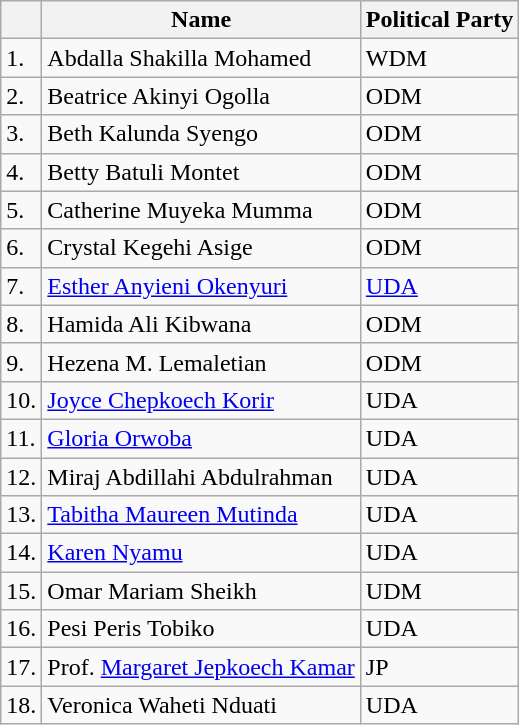<table class="wikitable">
<tr>
<th></th>
<th>Name</th>
<th>Political Party</th>
</tr>
<tr>
<td>1.</td>
<td>Abdalla Shakilla Mohamed</td>
<td>WDM</td>
</tr>
<tr>
<td>2.</td>
<td>Beatrice Akinyi Ogolla</td>
<td>ODM</td>
</tr>
<tr>
<td>3.</td>
<td>Beth Kalunda Syengo</td>
<td>ODM</td>
</tr>
<tr>
<td>4.</td>
<td>Betty Batuli Montet</td>
<td>ODM</td>
</tr>
<tr>
<td>5.</td>
<td>Catherine Muyeka Mumma</td>
<td>ODM</td>
</tr>
<tr>
<td>6.</td>
<td>Crystal Kegehi Asige</td>
<td>ODM</td>
</tr>
<tr>
<td>7.</td>
<td><a href='#'>Esther Anyieni Okenyuri</a></td>
<td><a href='#'>UDA</a></td>
</tr>
<tr>
<td>8.</td>
<td>Hamida Ali Kibwana</td>
<td>ODM</td>
</tr>
<tr>
<td>9.</td>
<td>Hezena M. Lemaletian</td>
<td>ODM</td>
</tr>
<tr>
<td>10.</td>
<td><a href='#'>Joyce Chepkoech Korir</a></td>
<td>UDA</td>
</tr>
<tr>
<td>11.</td>
<td><a href='#'>Gloria Orwoba</a></td>
<td>UDA</td>
</tr>
<tr>
<td>12.</td>
<td>Miraj Abdillahi Abdulrahman</td>
<td>UDA</td>
</tr>
<tr>
<td>13.</td>
<td><a href='#'>Tabitha Maureen Mutinda</a></td>
<td>UDA</td>
</tr>
<tr>
<td>14.</td>
<td><a href='#'>Karen Nyamu</a></td>
<td>UDA</td>
</tr>
<tr>
<td>15.</td>
<td>Omar Mariam Sheikh</td>
<td>UDM</td>
</tr>
<tr>
<td>16.</td>
<td>Pesi Peris Tobiko</td>
<td>UDA</td>
</tr>
<tr>
<td>17.</td>
<td>Prof. <a href='#'>Margaret Jepkoech Kamar</a></td>
<td>JP</td>
</tr>
<tr>
<td>18.</td>
<td>Veronica Waheti Nduati</td>
<td>UDA</td>
</tr>
</table>
